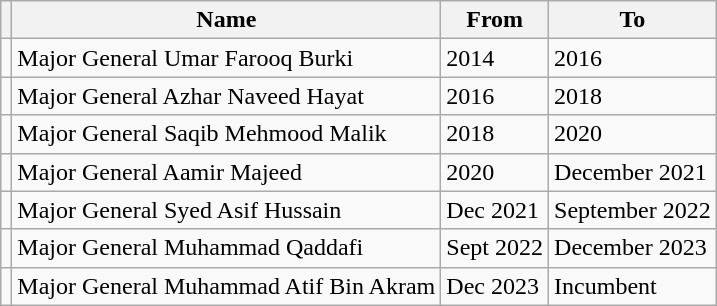<table class="wikitable">
<tr>
<th></th>
<th>Name</th>
<th>From</th>
<th>To</th>
</tr>
<tr>
<td></td>
<td>Major General Umar Farooq Burki</td>
<td>2014</td>
<td>2016</td>
</tr>
<tr>
<td></td>
<td>Major General Azhar Naveed Hayat</td>
<td>2016</td>
<td>2018</td>
</tr>
<tr>
<td></td>
<td>Major General Saqib Mehmood Malik</td>
<td>2018</td>
<td>2020</td>
</tr>
<tr>
<td></td>
<td>Major General Aamir Majeed</td>
<td>2020</td>
<td>December 2021</td>
</tr>
<tr>
<td></td>
<td>Major General Syed Asif Hussain</td>
<td>Dec 2021</td>
<td>September 2022</td>
</tr>
<tr>
<td></td>
<td>Major General Muhammad Qaddafi</td>
<td>Sept 2022</td>
<td>December 2023</td>
</tr>
<tr>
<td></td>
<td>Major General Muhammad Atif Bin Akram</td>
<td>Dec 2023</td>
<td>Incumbent</td>
</tr>
</table>
